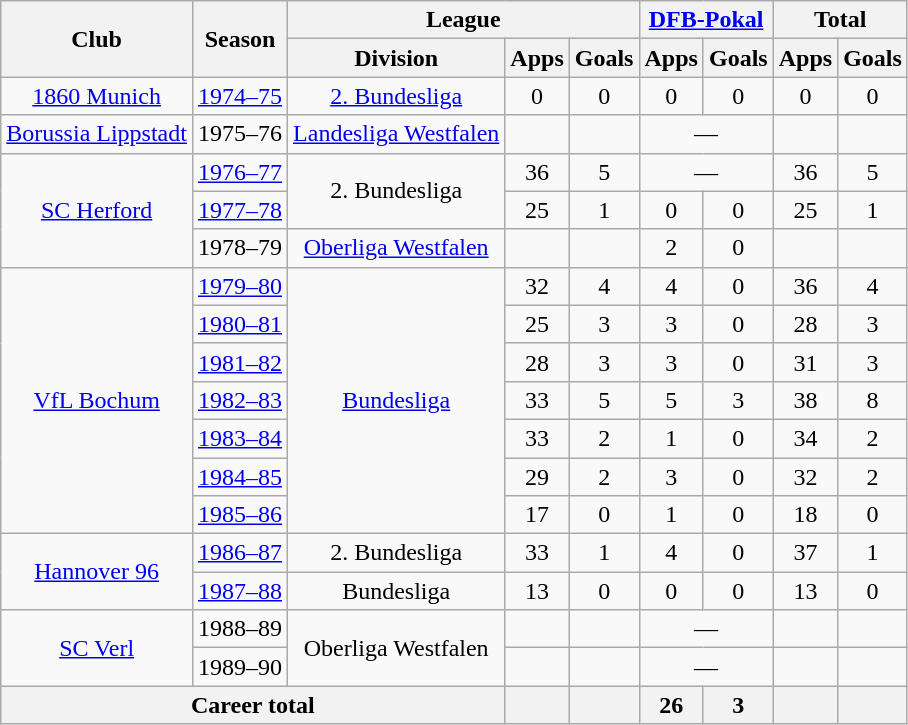<table class="wikitable" style="text-align:center">
<tr>
<th rowspan="2">Club</th>
<th rowspan="2">Season</th>
<th colspan="3">League</th>
<th colspan="2"><a href='#'>DFB-Pokal</a></th>
<th colspan="2">Total</th>
</tr>
<tr>
<th>Division</th>
<th>Apps</th>
<th>Goals</th>
<th>Apps</th>
<th>Goals</th>
<th>Apps</th>
<th>Goals</th>
</tr>
<tr>
<td><a href='#'>1860 Munich</a></td>
<td><a href='#'>1974–75</a></td>
<td><a href='#'>2. Bundesliga</a></td>
<td>0</td>
<td>0</td>
<td>0</td>
<td>0</td>
<td>0</td>
<td>0</td>
</tr>
<tr>
<td><a href='#'>Borussia Lippstadt</a></td>
<td>1975–76</td>
<td><a href='#'>Landesliga Westfalen</a></td>
<td></td>
<td></td>
<td colspan="2">—</td>
<td></td>
<td></td>
</tr>
<tr>
<td rowspan="3"><a href='#'>SC Herford</a></td>
<td><a href='#'>1976–77</a></td>
<td rowspan="2">2. Bundesliga</td>
<td>36</td>
<td>5</td>
<td colspan="2">—</td>
<td>36</td>
<td>5</td>
</tr>
<tr>
<td><a href='#'>1977–78</a></td>
<td>25</td>
<td>1</td>
<td>0</td>
<td>0</td>
<td>25</td>
<td>1</td>
</tr>
<tr>
<td>1978–79</td>
<td><a href='#'>Oberliga Westfalen</a></td>
<td></td>
<td></td>
<td>2</td>
<td>0</td>
<td></td>
<td></td>
</tr>
<tr>
<td rowspan="7"><a href='#'>VfL Bochum</a></td>
<td><a href='#'>1979–80</a></td>
<td rowspan="7"><a href='#'>Bundesliga</a></td>
<td>32</td>
<td>4</td>
<td>4</td>
<td>0</td>
<td>36</td>
<td>4</td>
</tr>
<tr>
<td><a href='#'>1980–81</a></td>
<td>25</td>
<td>3</td>
<td>3</td>
<td>0</td>
<td>28</td>
<td>3</td>
</tr>
<tr>
<td><a href='#'>1981–82</a></td>
<td>28</td>
<td>3</td>
<td>3</td>
<td>0</td>
<td>31</td>
<td>3</td>
</tr>
<tr>
<td><a href='#'>1982–83</a></td>
<td>33</td>
<td>5</td>
<td>5</td>
<td>3</td>
<td>38</td>
<td>8</td>
</tr>
<tr>
<td><a href='#'>1983–84</a></td>
<td>33</td>
<td>2</td>
<td>1</td>
<td>0</td>
<td>34</td>
<td>2</td>
</tr>
<tr>
<td><a href='#'>1984–85</a></td>
<td>29</td>
<td>2</td>
<td>3</td>
<td>0</td>
<td>32</td>
<td>2</td>
</tr>
<tr>
<td><a href='#'>1985–86</a></td>
<td>17</td>
<td>0</td>
<td>1</td>
<td>0</td>
<td>18</td>
<td>0</td>
</tr>
<tr>
<td rowspan="2"><a href='#'>Hannover 96</a></td>
<td><a href='#'>1986–87</a></td>
<td>2. Bundesliga</td>
<td>33</td>
<td>1</td>
<td>4</td>
<td>0</td>
<td>37</td>
<td>1</td>
</tr>
<tr>
<td><a href='#'>1987–88</a></td>
<td>Bundesliga</td>
<td>13</td>
<td>0</td>
<td>0</td>
<td>0</td>
<td>13</td>
<td>0</td>
</tr>
<tr>
<td rowspan="2"><a href='#'>SC Verl</a></td>
<td>1988–89</td>
<td rowspan="2">Oberliga Westfalen</td>
<td></td>
<td></td>
<td colspan="2">—</td>
<td></td>
<td></td>
</tr>
<tr>
<td>1989–90</td>
<td></td>
<td></td>
<td colspan="2">—</td>
<td></td>
<td></td>
</tr>
<tr>
<th colspan="3">Career total</th>
<th></th>
<th></th>
<th>26</th>
<th>3</th>
<th></th>
<th></th>
</tr>
</table>
